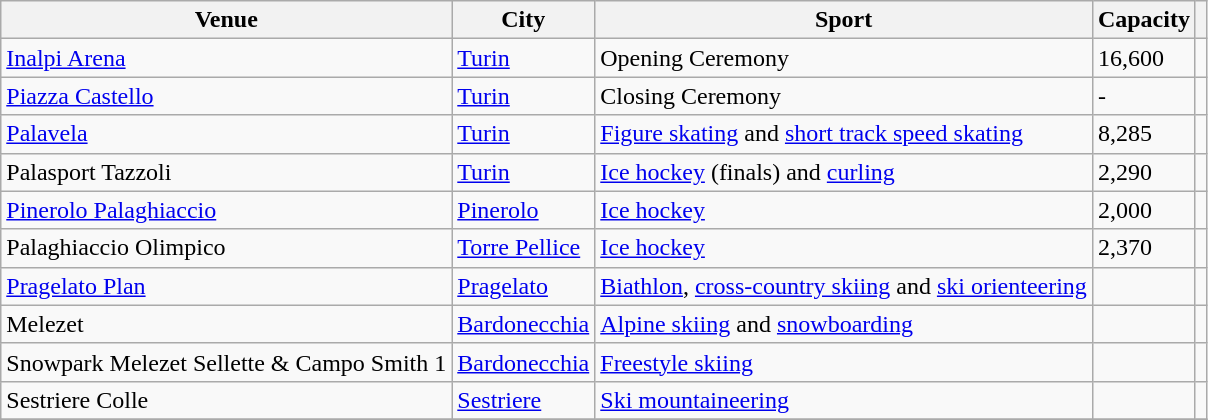<table Class = "wikitable sortable">
<tr>
<th>Venue</th>
<th>City</th>
<th>Sport</th>
<th>Capacity</th>
<th></th>
</tr>
<tr>
<td><a href='#'>Inalpi Arena</a></td>
<td><a href='#'>Turin</a></td>
<td>Opening Ceremony</td>
<td>16,600</td>
<td></td>
</tr>
<tr>
<td><a href='#'>Piazza Castello</a></td>
<td><a href='#'>Turin</a></td>
<td>Closing Ceremony</td>
<td>-</td>
<td></td>
</tr>
<tr>
<td><a href='#'>Palavela</a></td>
<td><a href='#'>Turin</a></td>
<td><a href='#'>Figure skating</a> and <a href='#'>short track speed skating</a></td>
<td>8,285</td>
<td></td>
</tr>
<tr>
<td>Palasport Tazzoli</td>
<td><a href='#'>Turin</a></td>
<td><a href='#'>Ice hockey</a> (finals) and <a href='#'>curling</a></td>
<td>2,290</td>
<td></td>
</tr>
<tr>
<td><a href='#'>Pinerolo Palaghiaccio</a></td>
<td><a href='#'>Pinerolo</a></td>
<td><a href='#'>Ice hockey</a></td>
<td>2,000</td>
<td></td>
</tr>
<tr>
<td>Palaghiaccio Olimpico</td>
<td><a href='#'>Torre Pellice</a></td>
<td><a href='#'>Ice hockey</a></td>
<td>2,370</td>
<td></td>
</tr>
<tr>
<td><a href='#'>Pragelato Plan</a></td>
<td><a href='#'>Pragelato</a></td>
<td><a href='#'>Biathlon</a>, <a href='#'>cross-country skiing</a> and <a href='#'>ski orienteering</a></td>
<td></td>
<td></td>
</tr>
<tr>
<td>Melezet</td>
<td><a href='#'>Bardonecchia</a></td>
<td><a href='#'>Alpine skiing</a> and <a href='#'>snowboarding</a></td>
<td></td>
<td></td>
</tr>
<tr>
<td>Snowpark Melezet Sellette & Campo Smith 1</td>
<td><a href='#'>Bardonecchia</a></td>
<td><a href='#'>Freestyle skiing</a></td>
<td></td>
<td></td>
</tr>
<tr>
<td>Sestriere Colle</td>
<td><a href='#'>Sestriere</a></td>
<td><a href='#'>Ski mountaineering</a></td>
<td></td>
<td></td>
</tr>
<tr>
</tr>
</table>
